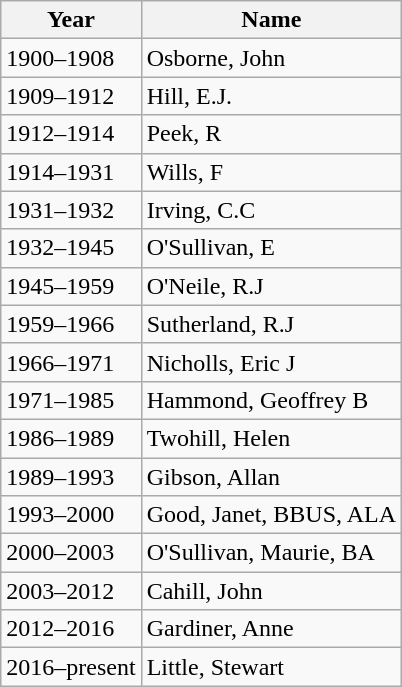<table class="wikitable">
<tr>
<th>Year</th>
<th>Name</th>
</tr>
<tr>
<td>1900–1908</td>
<td>Osborne, John</td>
</tr>
<tr>
<td>1909–1912</td>
<td>Hill, E.J.</td>
</tr>
<tr>
<td>1912–1914</td>
<td>Peek, R</td>
</tr>
<tr>
<td>1914–1931</td>
<td>Wills, F</td>
</tr>
<tr>
<td>1931–1932</td>
<td>Irving, C.C</td>
</tr>
<tr>
<td>1932–1945</td>
<td>O'Sullivan, E</td>
</tr>
<tr>
<td>1945–1959</td>
<td>O'Neile, R.J</td>
</tr>
<tr>
<td>1959–1966</td>
<td>Sutherland, R.J</td>
</tr>
<tr>
<td>1966–1971</td>
<td>Nicholls, Eric J</td>
</tr>
<tr>
<td>1971–1985</td>
<td>Hammond, Geoffrey B</td>
</tr>
<tr>
<td>1986–1989</td>
<td>Twohill, Helen</td>
</tr>
<tr>
<td>1989–1993</td>
<td>Gibson, Allan</td>
</tr>
<tr>
<td>1993–2000</td>
<td>Good, Janet, BBUS, ALA</td>
</tr>
<tr>
<td>2000–2003</td>
<td>O'Sullivan, Maurie, BA</td>
</tr>
<tr>
<td>2003–2012</td>
<td>Cahill, John</td>
</tr>
<tr>
<td>2012–2016</td>
<td>Gardiner, Anne</td>
</tr>
<tr>
<td>2016–present</td>
<td>Little, Stewart</td>
</tr>
</table>
